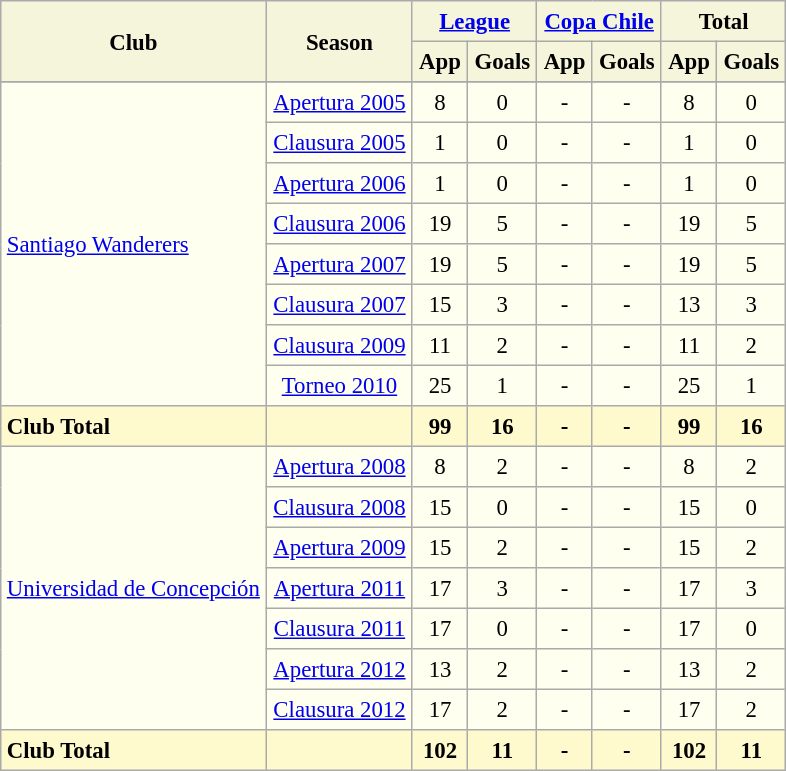<table border=1 align=center cellpadding=4 cellspacing=2 style="background: ivory; font-size: 95%; border: 1px #aaaaaa solid; border-collapse: collapse; clear:center">
<tr style="background:beige">
<th rowspan="2">Club</th>
<th rowspan="2">Season</th>
<th colspan="2"><a href='#'>League</a></th>
<th colspan="2"><a href='#'>Copa Chile</a></th>
<th colspan="2">Total</th>
</tr>
<tr style="background:beige">
<th>App</th>
<th>Goals</th>
<th>App</th>
<th>Goals</th>
<th>App</th>
<th>Goals</th>
</tr>
<tr>
</tr>
<tr>
<td rowspan="8"><a href='#'>Santiago Wanderers</a></td>
<td align="center"><a href='#'>Apertura 2005</a></td>
<td align="center">8</td>
<td align="center">0</td>
<td align="center">-</td>
<td align="center">-</td>
<td align="center">8</td>
<td align="center">0</td>
</tr>
<tr>
<td align="center"><a href='#'>Clausura 2005</a></td>
<td align="center">1</td>
<td align="center">0</td>
<td align="center">-</td>
<td align="center">-</td>
<td align="center">1</td>
<td align="center">0</td>
</tr>
<tr>
<td align="center"><a href='#'>Apertura 2006</a></td>
<td align="center">1</td>
<td align="center">0</td>
<td align="center">-</td>
<td align="center">-</td>
<td align="center">1</td>
<td align="center">0</td>
</tr>
<tr>
<td align="center"><a href='#'>Clausura 2006</a></td>
<td align="center">19</td>
<td align="center">5</td>
<td align="center">-</td>
<td align="center">-</td>
<td align="center">19</td>
<td align="center">5</td>
</tr>
<tr>
<td align="center"><a href='#'>Apertura 2007</a></td>
<td align="center">19</td>
<td align="center">5</td>
<td align="center">-</td>
<td align="center">-</td>
<td align="center">19</td>
<td align="center">5</td>
</tr>
<tr>
<td align="center"><a href='#'>Clausura 2007</a></td>
<td align="center">15</td>
<td align="center">3</td>
<td align="center">-</td>
<td align="center">-</td>
<td align="center">13</td>
<td align="center">3</td>
</tr>
<tr>
<td align="center"><a href='#'>Clausura 2009</a></td>
<td align="center">11</td>
<td align="center">2</td>
<td align="center">-</td>
<td align="center">-</td>
<td align="center">11</td>
<td align="center">2</td>
</tr>
<tr>
<td align="center"><a href='#'>Torneo 2010</a></td>
<td align="center">25</td>
<td align="center">1</td>
<td align="center">-</td>
<td align="center">-</td>
<td align="center">25</td>
<td align="center">1</td>
</tr>
<tr style="background:lemonchiffon">
<th colspan="1" align="left">Club Total</th>
<th></th>
<th>99</th>
<th>16</th>
<th>-</th>
<th>-</th>
<th>99</th>
<th>16</th>
</tr>
<tr>
<td rowspan="7"><a href='#'>Universidad de Concepción</a></td>
<td align="center"><a href='#'>Apertura 2008</a></td>
<td align="center">8</td>
<td align="center">2</td>
<td align="center">-</td>
<td align="center">-</td>
<td align="center">8</td>
<td align="center">2</td>
</tr>
<tr>
<td align="center"><a href='#'>Clausura 2008</a></td>
<td align="center">15</td>
<td align="center">0</td>
<td align="center">-</td>
<td align="center">-</td>
<td align="center">15</td>
<td align="center">0</td>
</tr>
<tr>
<td align="center"><a href='#'>Apertura 2009</a></td>
<td align="center">15</td>
<td align="center">2</td>
<td align="center">-</td>
<td align="center">-</td>
<td align="center">15</td>
<td align="center">2</td>
</tr>
<tr>
<td align="center"><a href='#'>Apertura 2011</a></td>
<td align="center">17</td>
<td align="center">3</td>
<td align="center">-</td>
<td align="center">-</td>
<td align="center">17</td>
<td align="center">3</td>
</tr>
<tr>
<td align="center"><a href='#'>Clausura 2011</a></td>
<td align="center">17</td>
<td align="center">0</td>
<td align="center">-</td>
<td align="center">-</td>
<td align="center">17</td>
<td align="center">0</td>
</tr>
<tr>
<td align="center"><a href='#'>Apertura 2012</a></td>
<td align="center">13</td>
<td align="center">2</td>
<td align="center">-</td>
<td align="center">-</td>
<td align="center">13</td>
<td align="center">2</td>
</tr>
<tr>
<td align="center"><a href='#'>Clausura 2012</a></td>
<td align="center">17</td>
<td align="center">2</td>
<td align="center">-</td>
<td align="center">-</td>
<td align="center">17</td>
<td align="center">2</td>
</tr>
<tr style="background:lemonchiffon">
<th colspan="1" align="left">Club Total</th>
<th></th>
<th>102</th>
<th>11</th>
<th>-</th>
<th>-</th>
<th>102</th>
<th>11</th>
</tr>
</table>
